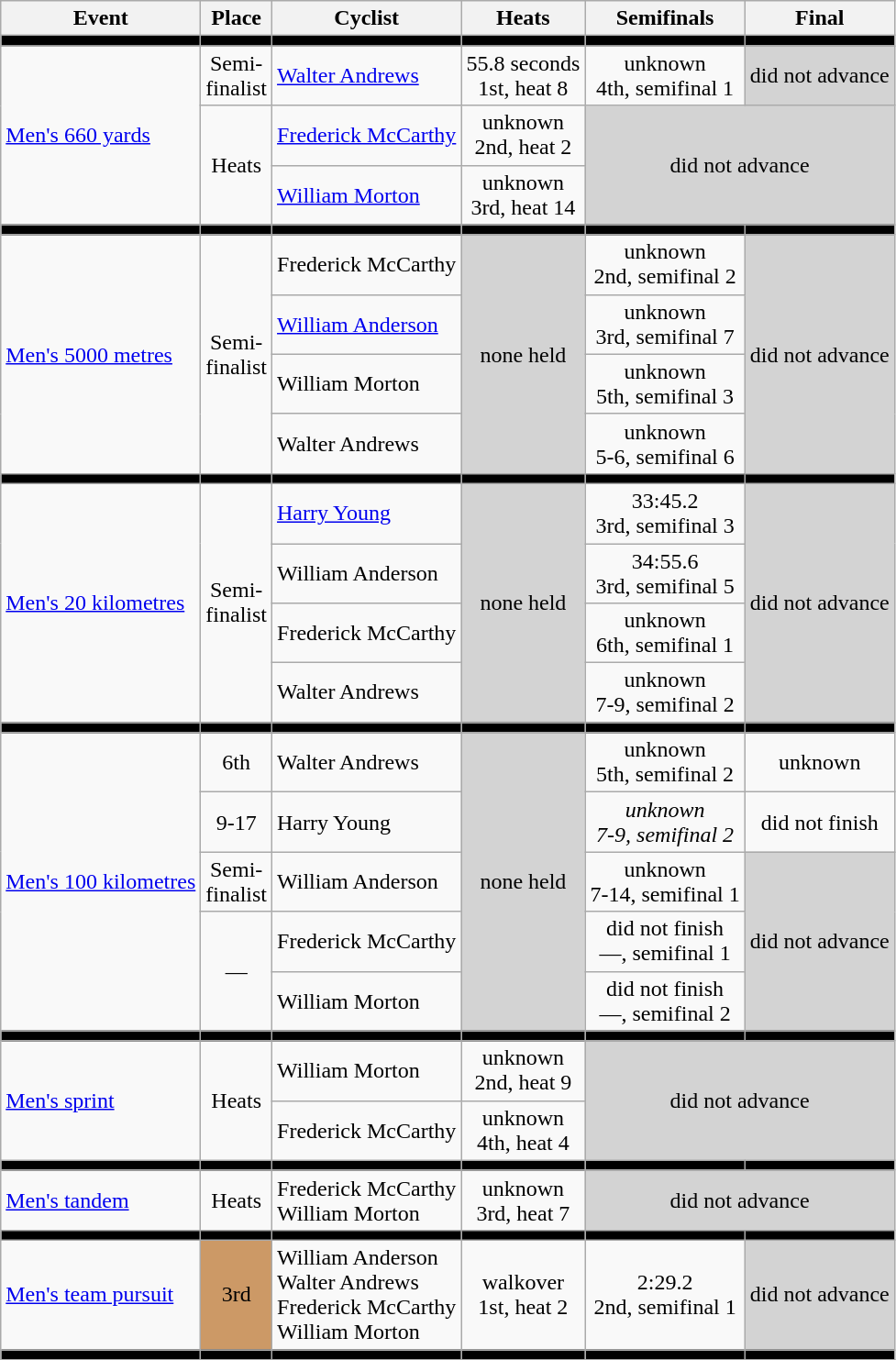<table class=wikitable>
<tr>
<th>Event</th>
<th>Place</th>
<th>Cyclist</th>
<th>Heats</th>
<th>Semifinals</th>
<th>Final</th>
</tr>
<tr bgcolor=black>
<td></td>
<td></td>
<td></td>
<td></td>
<td></td>
<td></td>
</tr>
<tr align=center>
<td rowspan=3 align=left><a href='#'>Men's 660 yards</a></td>
<td>Semi-<br>finalist</td>
<td align=left><a href='#'>Walter Andrews</a></td>
<td>55.8 seconds <br> 1st, heat 8</td>
<td>unknown <br> 4th, semifinal 1</td>
<td bgcolor=lightgray>did not advance</td>
</tr>
<tr align=center>
<td rowspan=2>Heats</td>
<td align=left><a href='#'>Frederick McCarthy</a></td>
<td>unknown <br> 2nd, heat 2</td>
<td colspan=2 rowspan=2 bgcolor=lightgray>did not advance</td>
</tr>
<tr align=center>
<td align=left><a href='#'>William Morton</a></td>
<td>unknown <br> 3rd, heat 14</td>
</tr>
<tr bgcolor=black>
<td></td>
<td></td>
<td></td>
<td></td>
<td></td>
<td></td>
</tr>
<tr align=center>
<td rowspan=4 align=left><a href='#'>Men's 5000 metres</a></td>
<td rowspan=4>Semi-<br>finalist</td>
<td align=left>Frederick McCarthy</td>
<td rowspan=4 bgcolor=lightgray>none held</td>
<td>unknown <br> 2nd, semifinal 2</td>
<td rowspan=4 bgcolor=lightgray>did not advance</td>
</tr>
<tr align=center>
<td align=left><a href='#'>William Anderson</a></td>
<td>unknown <br> 3rd, semifinal 7</td>
</tr>
<tr align=center>
<td align=left>William Morton</td>
<td>unknown <br> 5th, semifinal 3</td>
</tr>
<tr align=center>
<td align=left>Walter Andrews</td>
<td>unknown <br> 5-6, semifinal 6</td>
</tr>
<tr bgcolor=black>
<td></td>
<td></td>
<td></td>
<td></td>
<td></td>
<td></td>
</tr>
<tr align=center>
<td rowspan=4 align=left><a href='#'>Men's 20 kilometres</a></td>
<td rowspan=4>Semi-<br>finalist</td>
<td align=left><a href='#'>Harry Young</a></td>
<td rowspan=4 bgcolor=lightgray>none held</td>
<td>33:45.2 <br> 3rd, semifinal 3</td>
<td rowspan=4 bgcolor=lightgray>did not advance</td>
</tr>
<tr align=center>
<td align=left>William Anderson</td>
<td>34:55.6 <br> 3rd, semifinal 5</td>
</tr>
<tr align=center>
<td align=left>Frederick McCarthy</td>
<td>unknown <br> 6th, semifinal 1</td>
</tr>
<tr align=center>
<td align=left>Walter Andrews</td>
<td>unknown <br> 7-9, semifinal 2</td>
</tr>
<tr bgcolor=black>
<td></td>
<td></td>
<td></td>
<td></td>
<td></td>
<td></td>
</tr>
<tr align=center>
<td rowspan=5 align=left><a href='#'>Men's 100 kilometres</a></td>
<td>6th</td>
<td align=left>Walter Andrews</td>
<td rowspan=5 bgcolor=lightgray>none held</td>
<td>unknown <br> 5th, semifinal 2</td>
<td>unknown</td>
</tr>
<tr align=center>
<td>9-17</td>
<td align=left>Harry Young</td>
<td><em>unknown</em> <br> <em>7-9, semifinal 2</em></td>
<td>did not finish</td>
</tr>
<tr align=center>
<td>Semi-<br>finalist</td>
<td align=left>William Anderson</td>
<td>unknown <br> 7-14, semifinal 1</td>
<td rowspan=3 bgcolor=lightgray>did not advance</td>
</tr>
<tr align=center>
<td rowspan=2>—</td>
<td align=left>Frederick McCarthy</td>
<td>did not finish <br> —, semifinal 1</td>
</tr>
<tr align=center>
<td align=left>William Morton</td>
<td>did not finish <br> —, semifinal 2</td>
</tr>
<tr bgcolor=black>
<td></td>
<td></td>
<td></td>
<td></td>
<td></td>
<td></td>
</tr>
<tr align=center>
<td rowspan=2 align=left><a href='#'>Men's sprint</a></td>
<td rowspan=2>Heats</td>
<td align=left>William Morton</td>
<td>unknown <br> 2nd, heat 9</td>
<td colspan=2 rowspan=2 bgcolor=lightgray>did not advance</td>
</tr>
<tr align=center>
<td align=left>Frederick McCarthy</td>
<td>unknown <br> 4th, heat 4</td>
</tr>
<tr bgcolor=black>
<td></td>
<td></td>
<td></td>
<td></td>
<td></td>
<td></td>
</tr>
<tr align=center>
<td align=left><a href='#'>Men's tandem</a></td>
<td>Heats</td>
<td align=left>Frederick McCarthy <br> William Morton</td>
<td>unknown <br> 3rd, heat 7</td>
<td colspan=2 bgcolor=lightgray>did not advance</td>
</tr>
<tr bgcolor=black>
<td></td>
<td></td>
<td></td>
<td></td>
<td></td>
<td></td>
</tr>
<tr align=center>
<td align=left><a href='#'>Men's team pursuit</a></td>
<td bgcolor=cc9966>3rd</td>
<td align=left>William Anderson <br> Walter Andrews <br> Frederick McCarthy <br> William Morton</td>
<td>walkover <br> 1st, heat 2</td>
<td>2:29.2 <br> 2nd, semifinal 1</td>
<td bgcolor=lightgray>did not advance</td>
</tr>
<tr bgcolor=black>
<td></td>
<td></td>
<td></td>
<td></td>
<td></td>
<td></td>
</tr>
</table>
